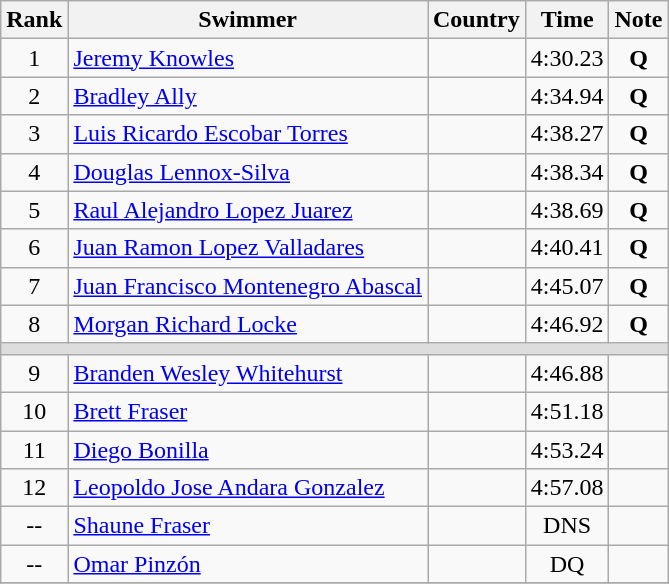<table class="wikitable" style="text-align:center">
<tr>
<th>Rank</th>
<th>Swimmer</th>
<th>Country</th>
<th>Time</th>
<th>Note</th>
</tr>
<tr>
<td>1</td>
<td align=left><a href='#'>Jeremy Knowles</a></td>
<td align=left></td>
<td>4:30.23</td>
<td><strong>Q</strong></td>
</tr>
<tr>
<td>2</td>
<td align=left><a href='#'>Bradley Ally</a></td>
<td align=left></td>
<td>4:34.94</td>
<td><strong>Q</strong></td>
</tr>
<tr>
<td>3</td>
<td align=left><a href='#'>Luis Ricardo Escobar Torres</a></td>
<td align=left></td>
<td>4:38.27</td>
<td><strong>Q</strong></td>
</tr>
<tr>
<td>4</td>
<td align=left><a href='#'>Douglas Lennox-Silva</a></td>
<td align=left></td>
<td>4:38.34</td>
<td><strong>Q</strong></td>
</tr>
<tr>
<td>5</td>
<td align=left><a href='#'>Raul Alejandro Lopez Juarez</a></td>
<td align=left></td>
<td>4:38.69</td>
<td><strong>Q</strong></td>
</tr>
<tr>
<td>6</td>
<td align=left><a href='#'>Juan Ramon Lopez Valladares</a></td>
<td align=left></td>
<td>4:40.41</td>
<td><strong>Q</strong></td>
</tr>
<tr>
<td>7</td>
<td align=left><a href='#'>Juan Francisco Montenegro Abascal</a></td>
<td align=left></td>
<td>4:45.07</td>
<td><strong>Q</strong></td>
</tr>
<tr>
<td>8</td>
<td align=left><a href='#'>Morgan Richard Locke</a></td>
<td align=left></td>
<td>4:46.92</td>
<td><strong>Q</strong></td>
</tr>
<tr bgcolor=#DDDDDD>
<td colspan=5></td>
</tr>
<tr>
<td>9</td>
<td align=left><a href='#'>Branden Wesley Whitehurst</a></td>
<td align=left></td>
<td>4:46.88</td>
<td></td>
</tr>
<tr>
<td>10</td>
<td align=left><a href='#'>Brett Fraser</a></td>
<td align=left></td>
<td>4:51.18</td>
<td></td>
</tr>
<tr>
<td>11</td>
<td align=left><a href='#'>Diego Bonilla</a></td>
<td align=left></td>
<td>4:53.24</td>
<td></td>
</tr>
<tr>
<td>12</td>
<td align=left><a href='#'>Leopoldo Jose Andara Gonzalez</a></td>
<td align=left></td>
<td>4:57.08</td>
<td></td>
</tr>
<tr>
<td>--</td>
<td align=left><a href='#'>Shaune Fraser</a></td>
<td align=left></td>
<td>DNS</td>
<td></td>
</tr>
<tr>
<td>--</td>
<td align=left><a href='#'>Omar Pinzón</a></td>
<td align=left></td>
<td>DQ</td>
<td></td>
</tr>
<tr>
</tr>
</table>
